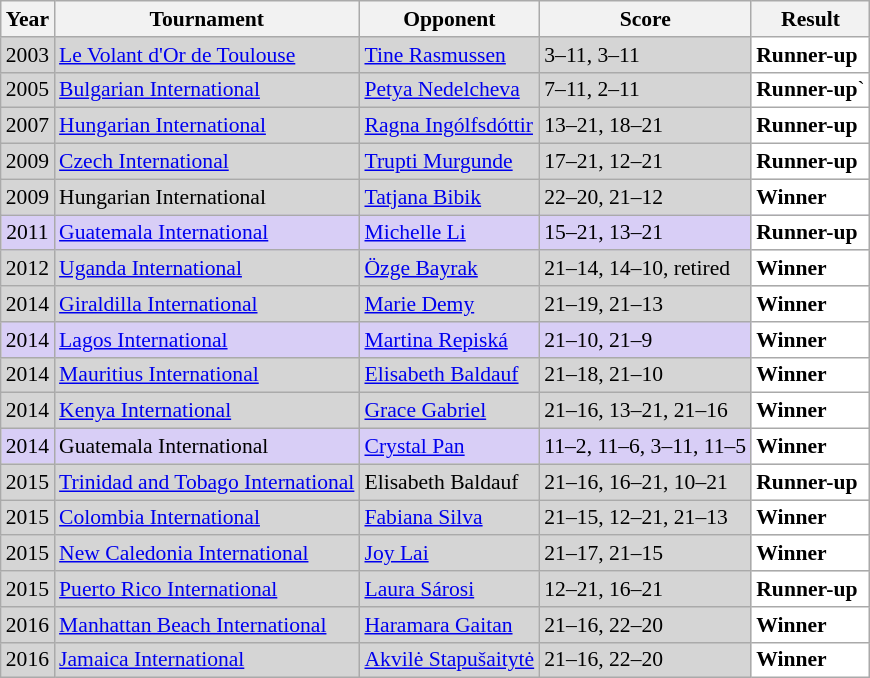<table class="sortable wikitable" style="font-size: 90%;">
<tr>
<th>Year</th>
<th>Tournament</th>
<th>Opponent</th>
<th>Score</th>
<th>Result</th>
</tr>
<tr style="background:#D5D5D5">
<td align="center">2003</td>
<td align="left"><a href='#'>Le Volant d'Or de Toulouse</a></td>
<td align="left"> <a href='#'>Tine Rasmussen</a></td>
<td align="left">3–11, 3–11</td>
<td style="text-align:left; background:white"> <strong>Runner-up</strong></td>
</tr>
<tr style="background:#D5D5D5">
<td align="center">2005</td>
<td align="left"><a href='#'>Bulgarian International</a></td>
<td align="left"> <a href='#'>Petya Nedelcheva</a></td>
<td align="left">7–11, 2–11</td>
<td style="text-align:left; background:white"> <strong>Runner-up</strong>`</td>
</tr>
<tr style="background:#D5D5D5">
<td align="center">2007</td>
<td align="left"><a href='#'>Hungarian International</a></td>
<td align="left"> <a href='#'>Ragna Ingólfsdóttir</a></td>
<td align="left">13–21, 18–21</td>
<td style="text-align:left; background:white"> <strong>Runner-up</strong></td>
</tr>
<tr style="background:#D5D5D5">
<td align="center">2009</td>
<td align="left"><a href='#'>Czech International</a></td>
<td align="left"> <a href='#'>Trupti Murgunde</a></td>
<td align="left">17–21, 12–21</td>
<td style="text-align:left; background:white"> <strong>Runner-up</strong></td>
</tr>
<tr style="background:#D5D5D5">
<td align="center">2009</td>
<td align="left">Hungarian International</td>
<td align="left"> <a href='#'>Tatjana Bibik</a></td>
<td align="left">22–20, 21–12</td>
<td style="text-align:left; background:white"> <strong>Winner</strong></td>
</tr>
<tr style="background:#D8CEF6">
<td align="center">2011</td>
<td align="left"><a href='#'>Guatemala International</a></td>
<td align="left"> <a href='#'>Michelle Li</a></td>
<td align="left">15–21, 13–21</td>
<td style="text-align:left; background:white"> <strong>Runner-up</strong></td>
</tr>
<tr style="background:#D5D5D5">
<td align="center">2012</td>
<td align="left"><a href='#'>Uganda International</a></td>
<td align="left"> <a href='#'>Özge Bayrak</a></td>
<td align="left">21–14, 14–10, retired</td>
<td style="text-align:left; background:white"> <strong>Winner</strong></td>
</tr>
<tr style="background:#D5D5D5">
<td align="center">2014</td>
<td align="left"><a href='#'>Giraldilla International</a></td>
<td align="left"> <a href='#'>Marie Demy</a></td>
<td align="left">21–19, 21–13</td>
<td style="text-align:left; background:white"> <strong>Winner</strong></td>
</tr>
<tr style="background:#D8CEF6">
<td align="center">2014</td>
<td align="left"><a href='#'>Lagos International</a></td>
<td align="left"> <a href='#'>Martina Repiská</a></td>
<td align="left">21–10, 21–9</td>
<td style="text-align:left; background:white"> <strong>Winner</strong></td>
</tr>
<tr style="background:#D5D5D5">
<td align="center">2014</td>
<td align="left"><a href='#'>Mauritius International</a></td>
<td align="left"> <a href='#'>Elisabeth Baldauf</a></td>
<td align="left">21–18, 21–10</td>
<td style="text-align:left; background:white"> <strong>Winner</strong></td>
</tr>
<tr style="background:#D5D5D5">
<td align="center">2014</td>
<td align="left"><a href='#'>Kenya International</a></td>
<td align="left"> <a href='#'>Grace Gabriel</a></td>
<td align="left">21–16, 13–21, 21–16</td>
<td style="text-align:left; background:white"> <strong>Winner</strong></td>
</tr>
<tr style="background:#D8CEF6">
<td align="center">2014</td>
<td align="left">Guatemala International</td>
<td align="left"> <a href='#'>Crystal Pan</a></td>
<td align="left">11–2, 11–6, 3–11, 11–5</td>
<td style="text-align:left; background:white"> <strong>Winner</strong></td>
</tr>
<tr style="background:#D5D5D5">
<td align="center">2015</td>
<td align="left"><a href='#'>Trinidad and Tobago International</a></td>
<td align="left"> Elisabeth Baldauf</td>
<td align="left">21–16, 16–21, 10–21</td>
<td style="text-align:left; background:white"> <strong>Runner-up</strong></td>
</tr>
<tr style="background:#D5D5D5">
<td align="center">2015</td>
<td align="left"><a href='#'>Colombia International</a></td>
<td align="left"> <a href='#'>Fabiana Silva</a></td>
<td align="left">21–15, 12–21, 21–13</td>
<td style="text-align:left; background:white"> <strong>Winner</strong></td>
</tr>
<tr style="background:#D5D5D5">
<td align="center">2015</td>
<td align="left"><a href='#'>New Caledonia International</a></td>
<td align="left"> <a href='#'>Joy Lai</a></td>
<td align="left">21–17, 21–15</td>
<td style="text-align:left; background:white"> <strong>Winner</strong></td>
</tr>
<tr style="background:#D5D5D5">
<td align="center">2015</td>
<td align="left"><a href='#'>Puerto Rico International</a></td>
<td align="left"> <a href='#'>Laura Sárosi</a></td>
<td align="left">12–21, 16–21</td>
<td style="text-align:left; background:white"> <strong>Runner-up</strong></td>
</tr>
<tr style="background:#D5D5D5">
<td align="center">2016</td>
<td align="left"><a href='#'>Manhattan Beach International</a></td>
<td align="left"> <a href='#'>Haramara Gaitan</a></td>
<td align="left">21–16, 22–20</td>
<td style="text-align:left; background:white"> <strong>Winner</strong></td>
</tr>
<tr style="background:#D5D5D5">
<td align="center">2016</td>
<td align="left"><a href='#'>Jamaica International</a></td>
<td align="left"> <a href='#'>Akvilė Stapušaitytė</a></td>
<td align="left">21–16, 22–20</td>
<td style="text-align:left; background:white"> <strong>Winner</strong></td>
</tr>
</table>
